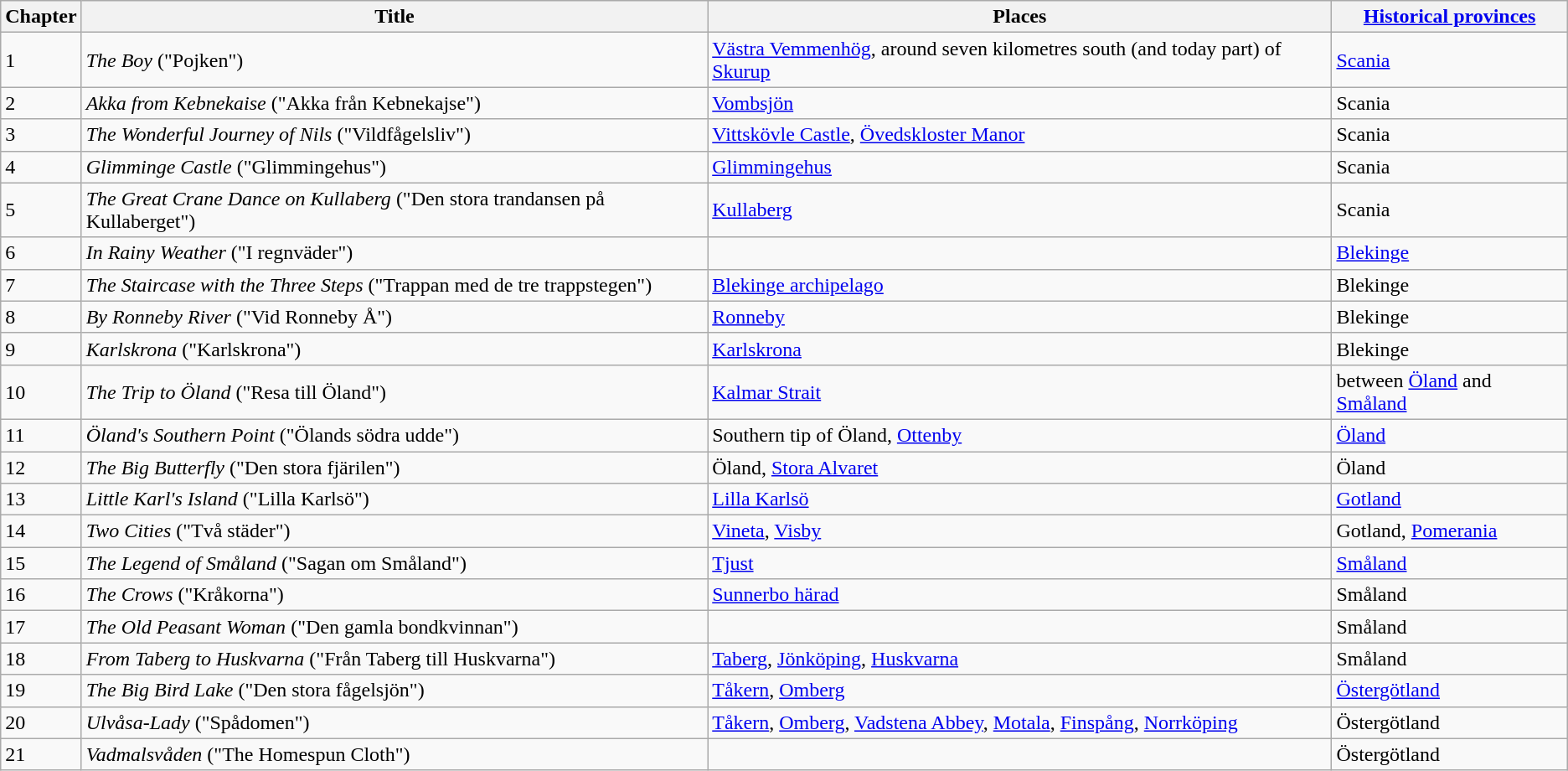<table class="wikitable">
<tr>
<th>Chapter</th>
<th>Title</th>
<th>Places</th>
<th><a href='#'>Historical provinces</a></th>
</tr>
<tr>
<td>1</td>
<td><em>The Boy</em> ("Pojken")</td>
<td><a href='#'>Västra Vemmenhög</a>, around seven kilometres south (and today part) of <a href='#'>Skurup</a></td>
<td><a href='#'>Scania</a></td>
</tr>
<tr>
<td>2</td>
<td><em>Akka from Kebnekaise</em> ("Akka från Kebnekajse")</td>
<td><a href='#'>Vombsjön</a></td>
<td>Scania</td>
</tr>
<tr>
<td>3</td>
<td><em>The Wonderful Journey of Nils</em> ("Vildfågelsliv")</td>
<td><a href='#'>Vittskövle Castle</a>, <a href='#'>Övedskloster Manor</a></td>
<td>Scania</td>
</tr>
<tr>
<td>4</td>
<td><em>Glimminge Castle</em> ("Glimmingehus")</td>
<td><a href='#'>Glimmingehus</a></td>
<td>Scania</td>
</tr>
<tr>
<td>5</td>
<td><em>The Great Crane Dance on Kullaberg</em> ("Den stora trandansen på Kullaberget")</td>
<td><a href='#'>Kullaberg</a></td>
<td>Scania</td>
</tr>
<tr>
<td>6</td>
<td><em>In Rainy Weather</em> ("I regnväder")</td>
<td> </td>
<td><a href='#'>Blekinge</a></td>
</tr>
<tr>
<td>7</td>
<td><em>The Staircase with the Three Steps</em> ("Trappan med de tre trappstegen")</td>
<td><a href='#'>Blekinge archipelago</a></td>
<td>Blekinge</td>
</tr>
<tr>
<td>8</td>
<td><em>By Ronneby River</em> ("Vid Ronneby Å")</td>
<td><a href='#'>Ronneby</a></td>
<td>Blekinge</td>
</tr>
<tr>
<td>9</td>
<td><em>Karlskrona</em> ("Karlskrona")</td>
<td><a href='#'>Karlskrona</a></td>
<td>Blekinge</td>
</tr>
<tr>
<td>10</td>
<td><em>The Trip to Öland</em> ("Resa till Öland")</td>
<td><a href='#'>Kalmar Strait</a></td>
<td>between <a href='#'>Öland</a> and <a href='#'>Småland</a></td>
</tr>
<tr>
<td>11</td>
<td><em>Öland's Southern Point</em> ("Ölands södra udde")</td>
<td>Southern tip of Öland, <a href='#'>Ottenby</a></td>
<td><a href='#'>Öland</a></td>
</tr>
<tr>
<td>12</td>
<td><em>The Big Butterfly</em> ("Den stora fjärilen")</td>
<td>Öland, <a href='#'>Stora Alvaret</a></td>
<td>Öland</td>
</tr>
<tr>
<td>13</td>
<td><em>Little Karl's Island</em> ("Lilla Karlsö")</td>
<td><a href='#'>Lilla Karlsö</a></td>
<td><a href='#'>Gotland</a></td>
</tr>
<tr>
<td>14</td>
<td><em>Two Cities</em> ("Två städer")</td>
<td><a href='#'>Vineta</a>, <a href='#'>Visby</a></td>
<td>Gotland, <a href='#'>Pomerania</a></td>
</tr>
<tr>
<td>15</td>
<td><em>The Legend of Småland</em> ("Sagan om Småland")</td>
<td><a href='#'>Tjust</a></td>
<td><a href='#'>Småland</a></td>
</tr>
<tr>
<td>16</td>
<td><em>The Crows</em> ("Kråkorna")</td>
<td><a href='#'>Sunnerbo härad</a></td>
<td>Småland</td>
</tr>
<tr>
<td>17</td>
<td><em>The Old Peasant Woman</em> ("Den gamla bondkvinnan")</td>
<td> </td>
<td>Småland</td>
</tr>
<tr>
<td>18</td>
<td><em>From Taberg to Huskvarna</em> ("Från Taberg till Huskvarna")</td>
<td><a href='#'>Taberg</a>, <a href='#'>Jönköping</a>, <a href='#'>Huskvarna</a></td>
<td>Småland</td>
</tr>
<tr>
<td>19</td>
<td><em>The Big Bird Lake</em> ("Den stora fågelsjön")</td>
<td><a href='#'>Tåkern</a>, <a href='#'>Omberg</a></td>
<td><a href='#'>Östergötland</a></td>
</tr>
<tr>
<td>20</td>
<td><em>Ulvåsa-Lady</em> ("Spådomen")</td>
<td><a href='#'>Tåkern</a>, <a href='#'>Omberg</a>, <a href='#'>Vadstena Abbey</a>, <a href='#'>Motala</a>, <a href='#'>Finspång</a>, <a href='#'>Norrköping</a></td>
<td>Östergötland</td>
</tr>
<tr>
<td>21</td>
<td><em>Vadmalsvåden</em> ("The Homespun Cloth")</td>
<td> </td>
<td>Östergötland</td>
</tr>
</table>
